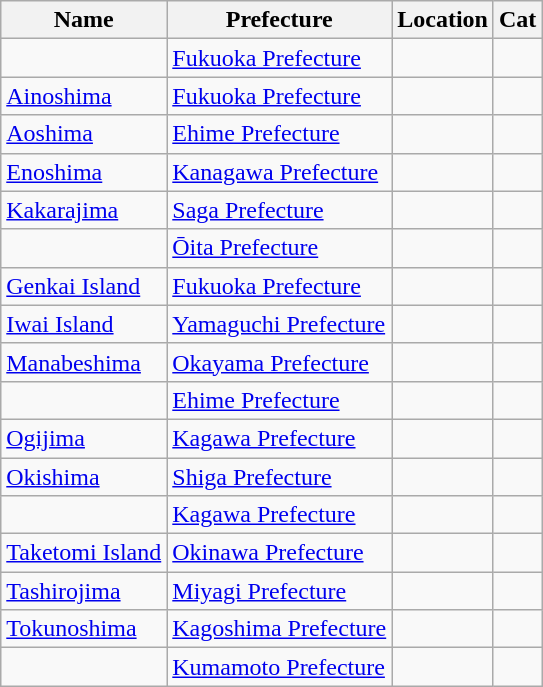<table class="wikitable sortable">
<tr>
<th>Name</th>
<th>Prefecture</th>
<th>Location</th>
<th>Cat</th>
</tr>
<tr>
<td></td>
<td><a href='#'>Fukuoka Prefecture</a></td>
<td></td>
<td></td>
</tr>
<tr>
<td><a href='#'>Ainoshima</a></td>
<td><a href='#'>Fukuoka Prefecture</a></td>
<td></td>
<td></td>
</tr>
<tr>
<td><a href='#'>Aoshima</a></td>
<td><a href='#'>Ehime Prefecture</a></td>
<td></td>
<td></td>
</tr>
<tr>
<td><a href='#'>Enoshima</a></td>
<td><a href='#'>Kanagawa Prefecture</a></td>
<td></td>
<td></td>
</tr>
<tr>
<td><a href='#'>Kakarajima</a></td>
<td><a href='#'>Saga Prefecture</a></td>
<td></td>
<td></td>
</tr>
<tr>
<td></td>
<td><a href='#'>Ōita Prefecture</a></td>
<td></td>
<td></td>
</tr>
<tr>
<td><a href='#'>Genkai Island</a></td>
<td><a href='#'>Fukuoka Prefecture</a></td>
<td></td>
<td></td>
</tr>
<tr>
<td><a href='#'>Iwai Island</a></td>
<td><a href='#'>Yamaguchi Prefecture</a></td>
<td></td>
<td></td>
</tr>
<tr>
<td><a href='#'>Manabeshima</a></td>
<td><a href='#'>Okayama Prefecture</a></td>
<td></td>
<td></td>
</tr>
<tr>
<td></td>
<td><a href='#'>Ehime Prefecture</a></td>
<td></td>
<td></td>
</tr>
<tr>
<td><a href='#'>Ogijima</a></td>
<td><a href='#'>Kagawa Prefecture</a></td>
<td></td>
<td></td>
</tr>
<tr>
<td><a href='#'>Okishima</a></td>
<td><a href='#'>Shiga Prefecture</a></td>
<td></td>
<td></td>
</tr>
<tr>
<td></td>
<td><a href='#'>Kagawa Prefecture</a></td>
<td></td>
<td></td>
</tr>
<tr>
<td><a href='#'>Taketomi Island</a></td>
<td><a href='#'>Okinawa Prefecture</a></td>
<td></td>
<td></td>
</tr>
<tr>
<td><a href='#'>Tashirojima</a></td>
<td><a href='#'>Miyagi Prefecture</a></td>
<td></td>
<td></td>
</tr>
<tr>
<td><a href='#'>Tokunoshima</a></td>
<td><a href='#'>Kagoshima Prefecture</a></td>
<td></td>
<td></td>
</tr>
<tr>
<td></td>
<td><a href='#'>Kumamoto Prefecture</a></td>
<td></td>
<td></td>
</tr>
</table>
